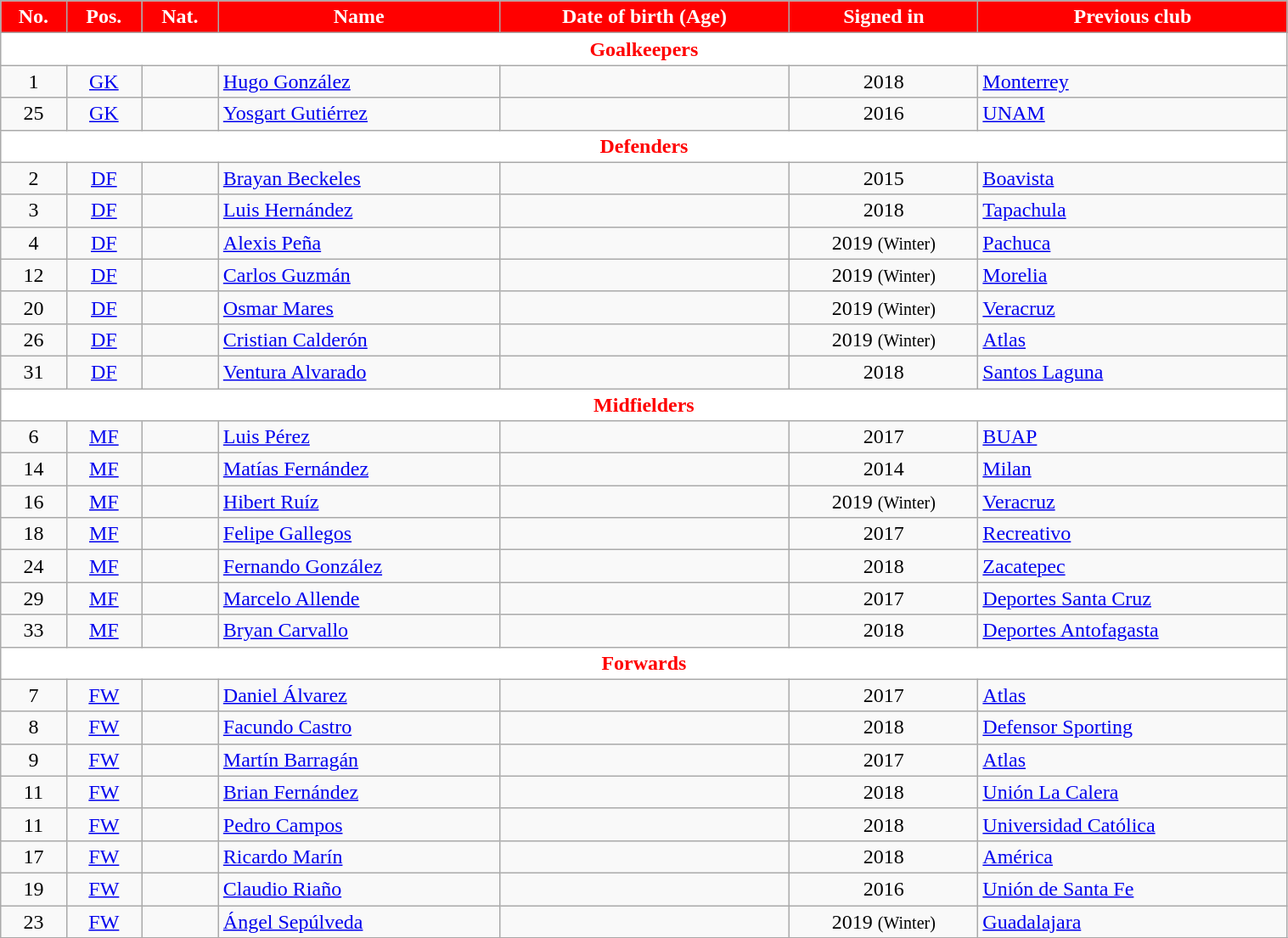<table class="wikitable" style="text-align:center; font-size:100%;width:80%;">
<tr>
<th style="background:#FF0000; color:white; text-align:center;">No.</th>
<th style="background:#FF0000; color:white; text-align:center;">Pos.</th>
<th style="background:#FF0000; color:white; text-align:center;">Nat.</th>
<th style="background:#FF0000; color:white; text-align:center;">Name</th>
<th style="background:#FF0000; color:white; text-align:center;">Date of birth (Age)</th>
<th style="background:#FF0000; color:white; text-align:center;">Signed in</th>
<th style="background:#FF0000; color:white; text-align:center;">Previous club</th>
</tr>
<tr>
<th colspan="7" style="background:white; color:#FF0000; text-align:center">Goalkeepers</th>
</tr>
<tr>
<td>1</td>
<td><a href='#'>GK</a></td>
<td></td>
<td align=left><a href='#'>Hugo González</a></td>
<td></td>
<td>2018</td>
<td align=left> <a href='#'>Monterrey</a></td>
</tr>
<tr>
<td>25</td>
<td><a href='#'>GK</a></td>
<td></td>
<td align=left><a href='#'>Yosgart Gutiérrez</a></td>
<td></td>
<td>2016</td>
<td align=left> <a href='#'>UNAM</a></td>
</tr>
<tr>
<th colspan="7" style="background:white; color:#FF0000; text-align:center">Defenders</th>
</tr>
<tr>
<td>2</td>
<td><a href='#'>DF</a></td>
<td></td>
<td align=left><a href='#'>Brayan Beckeles</a></td>
<td></td>
<td>2015</td>
<td align=left> <a href='#'>Boavista</a></td>
</tr>
<tr>
<td>3</td>
<td><a href='#'>DF</a></td>
<td></td>
<td align=left><a href='#'>Luis Hernández</a></td>
<td></td>
<td>2018</td>
<td align=left> <a href='#'>Tapachula</a></td>
</tr>
<tr>
<td>4</td>
<td><a href='#'>DF</a></td>
<td></td>
<td align=left><a href='#'>Alexis Peña</a></td>
<td></td>
<td>2019 <small>(Winter)</small></td>
<td align=left> <a href='#'>Pachuca</a></td>
</tr>
<tr>
<td>12</td>
<td><a href='#'>DF</a></td>
<td></td>
<td align=left><a href='#'>Carlos Guzmán</a></td>
<td></td>
<td>2019 <small>(Winter)</small></td>
<td align=left> <a href='#'>Morelia</a></td>
</tr>
<tr>
<td>20</td>
<td><a href='#'>DF</a></td>
<td></td>
<td align=left><a href='#'>Osmar Mares</a></td>
<td></td>
<td>2019 <small>(Winter)</small></td>
<td align=left> <a href='#'>Veracruz</a></td>
</tr>
<tr>
<td>26</td>
<td><a href='#'>DF</a></td>
<td></td>
<td align=left><a href='#'>Cristian Calderón</a></td>
<td></td>
<td>2019 <small>(Winter)</small></td>
<td align=left> <a href='#'>Atlas</a></td>
</tr>
<tr>
<td>31</td>
<td><a href='#'>DF</a></td>
<td></td>
<td align=left><a href='#'>Ventura Alvarado</a></td>
<td></td>
<td>2018</td>
<td align=left> <a href='#'>Santos Laguna</a></td>
</tr>
<tr>
<th colspan="7" style="background:white; color:#FF0000; text-align:center">Midfielders</th>
</tr>
<tr>
<td>6</td>
<td><a href='#'>MF</a></td>
<td></td>
<td align=left><a href='#'>Luis Pérez</a></td>
<td></td>
<td>2017</td>
<td align=left> <a href='#'>BUAP</a></td>
</tr>
<tr>
<td>14</td>
<td><a href='#'>MF</a></td>
<td></td>
<td align=left><a href='#'>Matías Fernández</a></td>
<td></td>
<td>2014</td>
<td align=left> <a href='#'>Milan</a></td>
</tr>
<tr>
<td>16</td>
<td><a href='#'>MF</a></td>
<td></td>
<td align=left><a href='#'>Hibert Ruíz</a></td>
<td></td>
<td>2019 <small>(Winter)</small></td>
<td align=left> <a href='#'>Veracruz</a></td>
</tr>
<tr>
<td>18</td>
<td><a href='#'>MF</a></td>
<td></td>
<td align=left><a href='#'>Felipe Gallegos</a></td>
<td></td>
<td>2017</td>
<td align=left> <a href='#'>Recreativo</a></td>
</tr>
<tr>
<td>24</td>
<td><a href='#'>MF</a></td>
<td></td>
<td align=left><a href='#'>Fernando González</a></td>
<td></td>
<td>2018</td>
<td align=left> <a href='#'>Zacatepec</a></td>
</tr>
<tr>
<td>29</td>
<td><a href='#'>MF</a></td>
<td></td>
<td align=left><a href='#'>Marcelo Allende</a></td>
<td></td>
<td>2017</td>
<td align=left> <a href='#'>Deportes Santa Cruz</a></td>
</tr>
<tr>
<td>33</td>
<td><a href='#'>MF</a></td>
<td></td>
<td align=left><a href='#'>Bryan Carvallo</a></td>
<td></td>
<td>2018</td>
<td align=left> <a href='#'>Deportes Antofagasta</a></td>
</tr>
<tr>
<th colspan="7" style="background:white; color:#FF0000; text-align:center">Forwards</th>
</tr>
<tr>
<td>7</td>
<td><a href='#'>FW</a></td>
<td></td>
<td align=left><a href='#'>Daniel Álvarez</a></td>
<td></td>
<td>2017</td>
<td align=left> <a href='#'>Atlas</a></td>
</tr>
<tr>
<td>8</td>
<td><a href='#'>FW</a></td>
<td></td>
<td align=left><a href='#'>Facundo Castro</a></td>
<td></td>
<td>2018</td>
<td align=left> <a href='#'>Defensor Sporting</a></td>
</tr>
<tr>
<td>9</td>
<td><a href='#'>FW</a></td>
<td></td>
<td align=left><a href='#'>Martín Barragán</a></td>
<td></td>
<td>2017</td>
<td align=left> <a href='#'>Atlas</a></td>
</tr>
<tr>
<td>11</td>
<td><a href='#'>FW</a></td>
<td></td>
<td align=left><a href='#'>Brian Fernández</a></td>
<td></td>
<td>2018</td>
<td align=left> <a href='#'>Unión La Calera</a></td>
</tr>
<tr>
<td>11</td>
<td><a href='#'>FW</a></td>
<td></td>
<td align=left><a href='#'>Pedro Campos</a></td>
<td></td>
<td>2018</td>
<td align=left> <a href='#'>Universidad Católica</a></td>
</tr>
<tr>
<td>17</td>
<td><a href='#'>FW</a></td>
<td></td>
<td align=left><a href='#'>Ricardo Marín</a></td>
<td></td>
<td>2018</td>
<td align=left> <a href='#'>América</a></td>
</tr>
<tr>
<td>19</td>
<td><a href='#'>FW</a></td>
<td></td>
<td align=left><a href='#'>Claudio Riaño</a></td>
<td></td>
<td>2016</td>
<td align=left> <a href='#'>Unión de Santa Fe</a></td>
</tr>
<tr>
<td>23</td>
<td><a href='#'>FW</a></td>
<td></td>
<td align=left><a href='#'>Ángel Sepúlveda</a></td>
<td></td>
<td>2019 <small>(Winter)</small></td>
<td align=left> <a href='#'>Guadalajara</a></td>
</tr>
<tr>
</tr>
</table>
